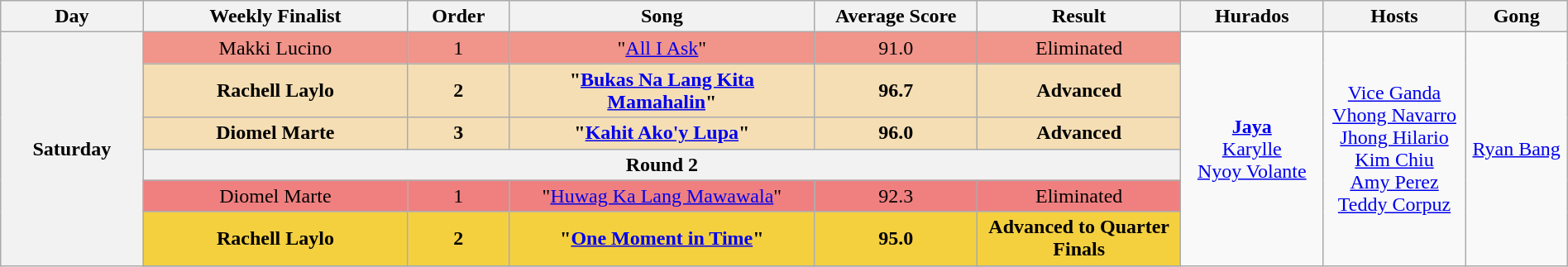<table class="wikitable mw-collapsible mw-collapsed" style="text-align:center; width:100%">
<tr>
<th width="07%">Day</th>
<th width="13%">Weekly Finalist</th>
<th width="05%">Order</th>
<th width="15%">Song</th>
<th width="08%">Average Score</th>
<th width="10%">Result</th>
<th width="07%">Hurados</th>
<th width="07%">Hosts</th>
<th width="05%">Gong</th>
</tr>
<tr>
<th rowspan="9">Saturday<br><small></small></th>
<td style="background-color:#F1948A;">Makki Lucino</td>
<td style="background-color:#F1948A;">1</td>
<td style="background-color:#F1948A;">"<a href='#'>All I Ask</a>"</td>
<td style="background-color:#F1948A;">91.0</td>
<td style="background-color:#F1948A;">Eliminated</td>
<td rowspan="9"><strong><a href='#'>Jaya</a></strong><br> <a href='#'>Karylle</a> <br> <a href='#'>Nyoy Volante</a></td>
<td rowspan="9"><a href='#'>Vice Ganda</a><br> <a href='#'>Vhong Navarro</a><br><a href='#'>Jhong Hilario</a><br><a href='#'>Kim Chiu</a><br><a href='#'>Amy Perez</a><br><a href='#'>Teddy Corpuz</a></td>
<td rowspan="9"><a href='#'>Ryan Bang</a></td>
</tr>
<tr>
<td style="background-color:#F5DEB3;"><strong>Rachell Laylo</strong></td>
<td style="background-color:#F5DEB3;"><strong>2</strong></td>
<td style="background-color:#F5DEB3;"><strong>"<a href='#'>Bukas Na Lang Kita Mamahalin</a>"</strong></td>
<td style="background-color:#F5DEB3;"><strong>96.7</strong></td>
<td style="background-color:#F5DEB3;"><strong>Advanced</strong></td>
</tr>
<tr>
<td style="background-color:#F5DEB3;"><strong>Diomel Marte</strong></td>
<td style="background-color:#F5DEB3;"><strong>3</strong></td>
<td style="background-color:#F5DEB3;"><strong>"<a href='#'>Kahit Ako'y Lupa</a>"</strong></td>
<td style="background-color:#F5DEB3;"><strong>96.0</strong></td>
<td style="background-color:#F5DEB3;"><strong>Advanced</strong></td>
</tr>
<tr>
<th colspan="5">Round 2</th>
</tr>
<tr>
<td style="background-color:#F08080;">Diomel Marte</td>
<td style="background-color:#F08080;">1</td>
<td style="background-color:#F08080;">"<a href='#'>Huwag Ka Lang Mawawala</a>"</td>
<td style="background-color:#F08080;">92.3</td>
<td style="background-color:#F08080;">Eliminated</td>
</tr>
<tr>
<td style="background-color:#F4D03F;"><strong>Rachell Laylo</strong></td>
<td style="background-color:#F4D03F;"><strong>2</strong></td>
<td style="background-color:#F4D03F;"><strong>"<a href='#'>One Moment in Time</a>"</strong></td>
<td style="background-color:#F4D03F;"><strong>95.0</strong></td>
<td style="background-color:#F4D03F;"><strong>Advanced to Quarter Finals</strong></td>
</tr>
<tr>
</tr>
</table>
